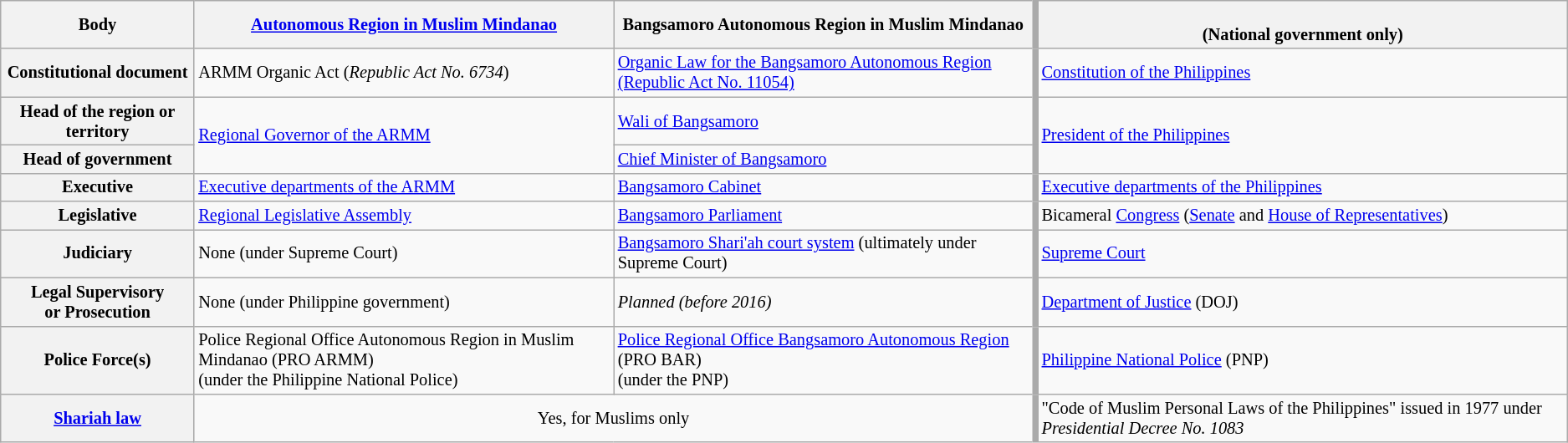<table class="wikitable" style="font-size:85%;">
<tr>
<th scope="col">Body</th>
<th scope="col"> <a href='#'>Autonomous Region in Muslim Mindanao</a></th>
<th scope="col"> Bangsamoro Autonomous Region in Muslim Mindanao</th>
<th scope="col" style="border-left-width:5px;"><br>(National government only)</th>
</tr>
<tr>
<th scope="row">Constitutional document</th>
<td>ARMM Organic Act (<em>Republic Act No. 6734</em>)</td>
<td><a href='#'>Organic Law for the Bangsamoro Autonomous Region (Republic Act No. 11054)</a></td>
<td style="border-left-width:5px;"><a href='#'>Constitution of the Philippines</a></td>
</tr>
<tr>
<th scope="row">Head of the region or territory</th>
<td rowspan="2"><a href='#'>Regional Governor of the ARMM</a></td>
<td><a href='#'>Wali of Bangsamoro</a></td>
<td rowspan="2" style="border-left-width:5px;"><a href='#'>President of the Philippines</a></td>
</tr>
<tr>
<th scope="row">Head of government</th>
<td><a href='#'>Chief Minister of Bangsamoro</a></td>
</tr>
<tr>
<th scope="row">Executive</th>
<td><a href='#'>Executive departments of the ARMM</a></td>
<td><a href='#'>Bangsamoro Cabinet</a></td>
<td style="border-left-width:5px;"><a href='#'>Executive departments of the Philippines</a></td>
</tr>
<tr>
<th scope="row">Legislative</th>
<td><a href='#'>Regional Legislative Assembly</a></td>
<td><a href='#'>Bangsamoro Parliament</a></td>
<td style="border-left-width:5px;">Bicameral <a href='#'>Congress</a> (<a href='#'>Senate</a> and <a href='#'>House of Representatives</a>)</td>
</tr>
<tr>
<th scope="row">Judiciary</th>
<td>None (under Supreme Court)</td>
<td><a href='#'>Bangsamoro Shari'ah court system</a> (ultimately under Supreme Court)</td>
<td style="border-left-width:5px;"><a href='#'>Supreme Court</a></td>
</tr>
<tr>
<th scope="row">Legal Supervisory<br>or Prosecution</th>
<td>None (under Philippine government)</td>
<td><em>Planned (before 2016)</em></td>
<td style="border-left-width:5px;"><a href='#'>Department of Justice</a> (DOJ)</td>
</tr>
<tr>
<th scope="row">Police Force(s)</th>
<td>Police Regional Office Autonomous Region in Muslim Mindanao (PRO ARMM)<br>(under the Philippine National Police)</td>
<td><a href='#'>Police Regional Office Bangsamoro Autonomous Region</a> (PRO BAR)<br>(under the PNP)</td>
<td style="border-left-width:5px;"><a href='#'>Philippine National Police</a> (PNP)</td>
</tr>
<tr>
<th scope="row"><a href='#'>Shariah law</a></th>
<td colspan="2" style="text-align:center;">Yes, for Muslims only</td>
<td style="border-left-width:5px;">"Code of Muslim Personal Laws of the Philippines" issued in 1977 under <em>Presidential Decree No. 1083</em></td>
</tr>
</table>
